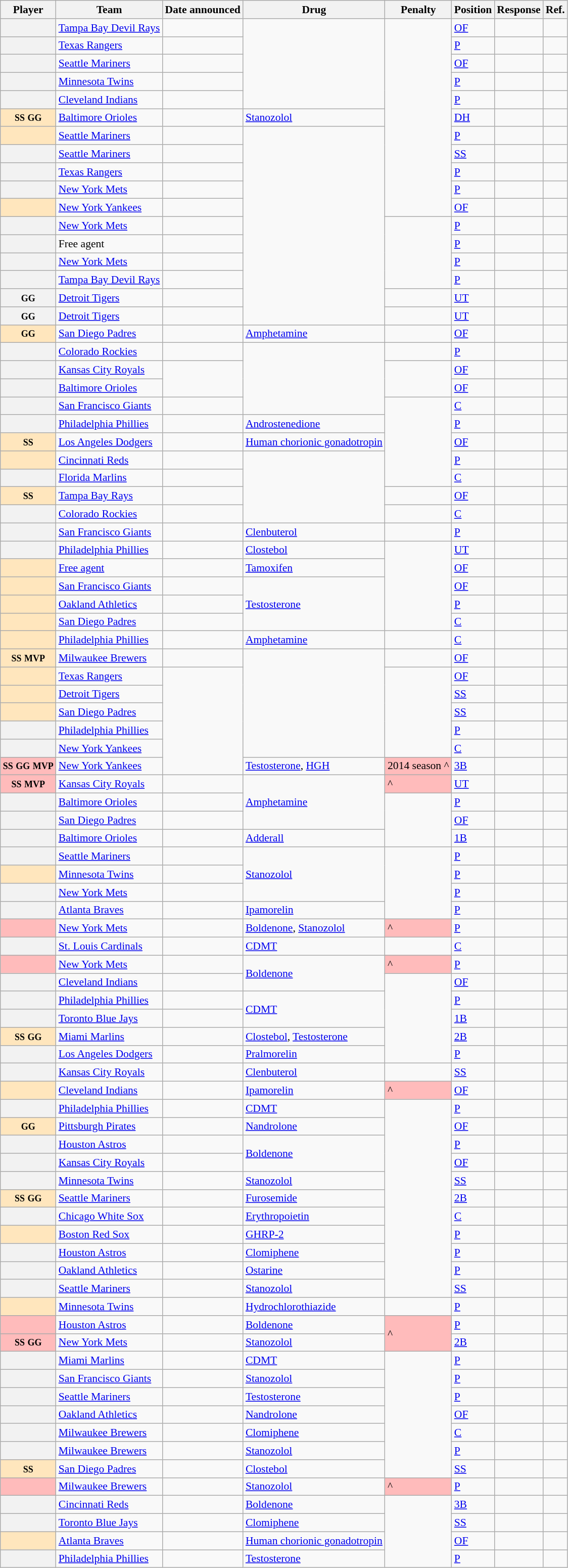<table class="wikitable sortable plainrowheaders" style="font-size:90%">
<tr>
<th scope="col">Player</th>
<th scope="col">Team</th>
<th scope="col">Date announced</th>
<th scope="col">Drug</th>
<th scope="col">Penalty</th>
<th scope="col">Position</th>
<th scope="col">Response</th>
<th scope="col" class=unsortable>Ref.</th>
</tr>
<tr>
<th scope="row"></th>
<td><a href='#'>Tampa Bay Devil Rays</a></td>
<td></td>
<td rowspan="5"></td>
<td rowspan="11"></td>
<td><a href='#'>OF</a></td>
<td></td>
<td></td>
</tr>
<tr>
<th scope="row"></th>
<td><a href='#'>Texas Rangers</a></td>
<td></td>
<td><a href='#'>P</a></td>
<td></td>
<td></td>
</tr>
<tr>
<th scope="row"></th>
<td><a href='#'>Seattle Mariners</a></td>
<td></td>
<td><a href='#'>OF</a></td>
<td></td>
<td></td>
</tr>
<tr>
<th scope="row"></th>
<td><a href='#'>Minnesota Twins</a></td>
<td></td>
<td><a href='#'>P</a></td>
<td></td>
<td></td>
</tr>
<tr>
<th scope="row"></th>
<td><a href='#'>Cleveland Indians</a></td>
<td></td>
<td><a href='#'>P</a></td>
<td></td>
<td></td>
</tr>
<tr>
<th scope="row" style="background:#ffe6bd;"> <small>SS</small> <small>GG</small></th>
<td><a href='#'>Baltimore Orioles</a></td>
<td></td>
<td><a href='#'>Stanozolol</a></td>
<td><a href='#'>DH</a></td>
<td></td>
<td></td>
</tr>
<tr>
<th scope="row" style="background:#ffe6bd;"></th>
<td><a href='#'>Seattle Mariners</a></td>
<td></td>
<td rowspan="11"></td>
<td><a href='#'>P</a></td>
<td></td>
<td></td>
</tr>
<tr>
<th scope="row"></th>
<td><a href='#'>Seattle Mariners</a></td>
<td></td>
<td><a href='#'>SS</a></td>
<td></td>
<td></td>
</tr>
<tr>
<th scope="row"></th>
<td><a href='#'>Texas Rangers</a></td>
<td></td>
<td><a href='#'>P</a></td>
<td></td>
<td></td>
</tr>
<tr>
<th scope="row"></th>
<td><a href='#'>New York Mets</a></td>
<td></td>
<td><a href='#'>P</a></td>
<td></td>
<td></td>
</tr>
<tr>
<th scope="row" style="background:#ffe6bd;"></th>
<td><a href='#'>New York Yankees</a></td>
<td></td>
<td><a href='#'>OF</a></td>
<td></td>
<td></td>
</tr>
<tr>
<th scope="row"></th>
<td><a href='#'>New York Mets</a></td>
<td></td>
<td rowspan="4"></td>
<td><a href='#'>P</a></td>
<td></td>
<td></td>
</tr>
<tr>
<th scope="row"></th>
<td>Free agent</td>
<td></td>
<td><a href='#'>P</a></td>
<td></td>
<td></td>
</tr>
<tr>
<th scope="row"></th>
<td><a href='#'>New York Mets</a></td>
<td></td>
<td><a href='#'>P</a></td>
<td></td>
<td></td>
</tr>
<tr>
<th scope="row"></th>
<td><a href='#'>Tampa Bay Devil Rays</a></td>
<td></td>
<td><a href='#'>P</a></td>
<td></td>
<td></td>
</tr>
<tr>
<th scope="row"> <small>GG</small></th>
<td><a href='#'>Detroit Tigers</a></td>
<td></td>
<td></td>
<td><a href='#'>UT</a></td>
<td></td>
<td></td>
</tr>
<tr>
<th scope="row">  <small>GG</small></th>
<td><a href='#'>Detroit Tigers</a></td>
<td></td>
<td></td>
<td><a href='#'>UT</a></td>
<td></td>
<td></td>
</tr>
<tr>
<th scope="row" style="background:#ffe6bd;"> <small>GG</small></th>
<td><a href='#'>San Diego Padres</a></td>
<td></td>
<td><a href='#'>Amphetamine</a></td>
<td></td>
<td><a href='#'>OF</a></td>
<td></td>
<td></td>
</tr>
<tr>
<th scope="row"></th>
<td><a href='#'>Colorado Rockies</a></td>
<td></td>
<td rowspan="4"></td>
<td></td>
<td><a href='#'>P</a></td>
<td></td>
<td></td>
</tr>
<tr>
<th scope="row"></th>
<td><a href='#'>Kansas City Royals</a></td>
<td rowspan="2"></td>
<td rowspan="2"></td>
<td><a href='#'>OF</a></td>
<td></td>
<td></td>
</tr>
<tr>
<th scope="row"></th>
<td><a href='#'>Baltimore Orioles</a></td>
<td><a href='#'>OF</a></td>
<td></td>
<td></td>
</tr>
<tr>
<th scope="row"></th>
<td><a href='#'>San Francisco Giants</a></td>
<td></td>
<td rowspan="5"></td>
<td><a href='#'>C</a></td>
<td></td>
<td></td>
</tr>
<tr>
<th scope="row"></th>
<td><a href='#'>Philadelphia Phillies</a></td>
<td></td>
<td><a href='#'>Androstenedione</a></td>
<td><a href='#'>P</a></td>
<td></td>
<td></td>
</tr>
<tr>
<th scope="row" style="background:#ffe6bd;"> <small>SS</small></th>
<td><a href='#'>Los Angeles Dodgers</a></td>
<td></td>
<td><a href='#'>Human chorionic gonadotropin</a></td>
<td><a href='#'>OF</a></td>
<td></td>
<td></td>
</tr>
<tr>
<th scope="row" style="background:#ffe6bd;"></th>
<td><a href='#'>Cincinnati Reds</a></td>
<td></td>
<td rowspan="4"></td>
<td><a href='#'>P</a></td>
<td></td>
<td></td>
</tr>
<tr>
<th scope="row"></th>
<td><a href='#'>Florida Marlins</a></td>
<td></td>
<td><a href='#'>C</a></td>
<td></td>
<td></td>
</tr>
<tr>
<th scope="row" style="background:#ffe6bd;">  <small>SS</small></th>
<td><a href='#'>Tampa Bay Rays</a></td>
<td></td>
<td></td>
<td><a href='#'>OF</a></td>
<td></td>
<td></td>
</tr>
<tr>
<th scope="row"> </th>
<td><a href='#'>Colorado Rockies</a></td>
<td></td>
<td></td>
<td><a href='#'>C</a></td>
<td></td>
<td></td>
</tr>
<tr>
<th scope="row"> </th>
<td><a href='#'>San Francisco Giants</a></td>
<td></td>
<td><a href='#'>Clenbuterol</a></td>
<td></td>
<td><a href='#'>P</a></td>
<td></td>
<td></td>
</tr>
<tr>
<th scope="row"><em></em></th>
<td><a href='#'>Philadelphia Phillies</a></td>
<td></td>
<td><a href='#'>Clostebol</a></td>
<td rowspan="5"></td>
<td><a href='#'>UT</a></td>
<td></td>
<td></td>
</tr>
<tr>
<th scope="row" style="background:#ffe6bd;"></th>
<td><a href='#'>Free agent</a></td>
<td></td>
<td><a href='#'>Tamoxifen</a></td>
<td><a href='#'>OF</a></td>
<td></td>
<td></td>
</tr>
<tr>
<th scope="row" style="background:#ffe6bd;"></th>
<td><a href='#'>San Francisco Giants</a></td>
<td></td>
<td rowspan="3"><a href='#'>Testosterone</a></td>
<td><a href='#'>OF</a></td>
<td></td>
<td></td>
</tr>
<tr>
<th scope="row" style="background:#ffe6bd;"></th>
<td><a href='#'>Oakland Athletics</a></td>
<td></td>
<td><a href='#'>P</a></td>
<td></td>
<td></td>
</tr>
<tr>
<th scope="row" style="background:#ffe6bd;"><em></em></th>
<td><a href='#'>San Diego Padres</a></td>
<td></td>
<td><a href='#'>C</a></td>
<td></td>
<td></td>
</tr>
<tr>
<th scope="row" style="background:#ffe6bd;"></th>
<td><a href='#'>Philadelphia Phillies</a></td>
<td></td>
<td><a href='#'>Amphetamine</a></td>
<td></td>
<td><a href='#'>C</a></td>
<td></td>
<td></td>
</tr>
<tr>
<th scope="row" style="background:#ffe6bd;"> <small>SS</small> <small>MVP</small></th>
<td><a href='#'>Milwaukee Brewers</a></td>
<td></td>
<td rowspan="6"></td>
<td></td>
<td><a href='#'>OF</a></td>
<td></td>
<td></td>
</tr>
<tr>
<th scope="row" style="background:#ffe6bd;"></th>
<td><a href='#'>Texas Rangers</a></td>
<td rowspan="6"></td>
<td rowspan="5"></td>
<td><a href='#'>OF</a></td>
<td></td>
<td></td>
</tr>
<tr>
<th scope="row" style="background:#ffe6bd;"></th>
<td><a href='#'>Detroit Tigers</a></td>
<td><a href='#'>SS</a></td>
<td></td>
<td></td>
</tr>
<tr>
<th scope="row" style="background:#ffe6bd;"></th>
<td><a href='#'>San Diego Padres</a></td>
<td><a href='#'>SS</a></td>
<td></td>
<td></td>
</tr>
<tr>
<th scope="row"></th>
<td><a href='#'>Philadelphia Phillies</a></td>
<td><a href='#'>P</a></td>
<td></td>
<td></td>
</tr>
<tr>
<th scope="row"></th>
<td><a href='#'>New York Yankees</a></td>
<td><a href='#'>C</a></td>
<td></td>
<td></td>
</tr>
<tr>
<th scope="row" style="background:#fbb;"> <small>SS</small> <small>GG</small> <small>MVP</small></th>
<td><a href='#'>New York Yankees</a></td>
<td><a href='#'>Testosterone</a>, <a href='#'>HGH</a></td>
<td style="background:#fbb;">2014 season ^</td>
<td><a href='#'>3B</a></td>
<td></td>
<td></td>
</tr>
<tr>
<th scope="row" style="background:#fbb;"> <small>SS</small> <small>MVP</small></th>
<td><a href='#'>Kansas City Royals</a></td>
<td></td>
<td rowspan="3"><a href='#'>Amphetamine</a></td>
<td style="background:#fbb;">^</td>
<td><a href='#'>UT</a></td>
<td></td>
<td></td>
</tr>
<tr>
<th scope="row"></th>
<td><a href='#'>Baltimore Orioles</a></td>
<td></td>
<td rowspan="3"></td>
<td><a href='#'>P</a></td>
<td></td>
<td></td>
</tr>
<tr>
<th scope="row"></th>
<td><a href='#'>San Diego Padres</a></td>
<td></td>
<td><a href='#'>OF</a></td>
<td></td>
<td></td>
</tr>
<tr>
<th scope="row"></th>
<td><a href='#'>Baltimore Orioles</a></td>
<td></td>
<td><a href='#'>Adderall</a></td>
<td><a href='#'>1B</a></td>
<td></td>
<td></td>
</tr>
<tr>
<th scope="row"></th>
<td><a href='#'>Seattle Mariners</a></td>
<td></td>
<td rowspan="3"><a href='#'>Stanozolol</a></td>
<td rowspan="4"></td>
<td><a href='#'>P</a></td>
<td></td>
<td></td>
</tr>
<tr>
<th scope="row" style="background:#ffe6bd;"></th>
<td><a href='#'>Minnesota Twins</a></td>
<td></td>
<td><a href='#'>P</a></td>
<td></td>
<td></td>
</tr>
<tr>
<th scope="row"><em></em></th>
<td><a href='#'>New York Mets</a></td>
<td></td>
<td><a href='#'>P</a></td>
<td></td>
<td></td>
</tr>
<tr>
<th scope="row"></th>
<td><a href='#'>Atlanta Braves</a></td>
<td></td>
<td><a href='#'>Ipamorelin</a></td>
<td><a href='#'>P</a></td>
<td></td>
<td></td>
</tr>
<tr>
<th scope="row" style="background:#fbb;"><em></em> </th>
<td><a href='#'>New York Mets</a></td>
<td></td>
<td><a href='#'>Boldenone</a>, <a href='#'>Stanozolol</a></td>
<td style="background:#fbb;">^</td>
<td><a href='#'>P</a></td>
<td></td>
<td></td>
</tr>
<tr>
<th scope="row"></th>
<td><a href='#'>St. Louis Cardinals</a></td>
<td></td>
<td><a href='#'>CDMT</a></td>
<td></td>
<td><a href='#'>C</a></td>
<td></td>
<td></td>
</tr>
<tr>
<th scope="row" style="background:#fbb;"><em></em> </th>
<td><a href='#'>New York Mets</a></td>
<td></td>
<td rowspan="2"><a href='#'>Boldenone</a></td>
<td style="background:#fbb;">^</td>
<td><a href='#'>P</a></td>
<td></td>
<td></td>
</tr>
<tr>
<th scope="row"><em></em></th>
<td><a href='#'>Cleveland Indians</a></td>
<td></td>
<td rowspan="5"></td>
<td><a href='#'>OF</a></td>
<td></td>
<td></td>
</tr>
<tr>
<th scope="row"></th>
<td><a href='#'>Philadelphia Phillies</a></td>
<td></td>
<td rowspan="2"><a href='#'>CDMT</a></td>
<td><a href='#'>P</a></td>
<td></td>
<td></td>
</tr>
<tr>
<th scope="row"></th>
<td><a href='#'>Toronto Blue Jays</a></td>
<td></td>
<td><a href='#'>1B</a></td>
<td></td>
<td></td>
</tr>
<tr>
<th scope="row" style="background:#ffe6bd;"> <small>SS</small> <small>GG</small></th>
<td><a href='#'>Miami Marlins</a></td>
<td></td>
<td><a href='#'>Clostebol</a>, <a href='#'>Testosterone</a></td>
<td><a href='#'>2B</a></td>
<td></td>
<td></td>
</tr>
<tr>
<th scope="row"></th>
<td><a href='#'>Los Angeles Dodgers</a></td>
<td></td>
<td><a href='#'>Pralmorelin</a></td>
<td><a href='#'>P</a></td>
<td></td>
<td></td>
</tr>
<tr>
<th scope="row"><em></em></th>
<td><a href='#'>Kansas City Royals</a></td>
<td></td>
<td><a href='#'>Clenbuterol</a></td>
<td></td>
<td><a href='#'>SS</a></td>
<td></td>
<td></td>
</tr>
<tr>
<th scope="row" style="background:#ffe6bd;"> </th>
<td><a href='#'>Cleveland Indians</a></td>
<td></td>
<td><a href='#'>Ipamorelin</a></td>
<td style="background:#fbb;">^</td>
<td><a href='#'>OF</a></td>
<td></td>
<td></td>
</tr>
<tr>
<th scope="row"></th>
<td><a href='#'>Philadelphia Phillies</a></td>
<td></td>
<td><a href='#'>CDMT</a></td>
<td rowspan="11"></td>
<td><a href='#'>P</a></td>
<td></td>
<td></td>
</tr>
<tr>
<th scope="row" style="background:#ffe6bd;"><em></em> <small>GG</small></th>
<td><a href='#'>Pittsburgh Pirates</a></td>
<td></td>
<td><a href='#'>Nandrolone</a></td>
<td><a href='#'>OF</a></td>
<td></td>
<td></td>
</tr>
<tr>
<th scope="row"></th>
<td><a href='#'>Houston Astros</a></td>
<td></td>
<td rowspan="2"><a href='#'>Boldenone</a></td>
<td><a href='#'>P</a></td>
<td></td>
<td></td>
</tr>
<tr>
<th scope="row"><em></em></th>
<td><a href='#'>Kansas City Royals</a></td>
<td></td>
<td><a href='#'>OF</a></td>
<td></td>
<td></td>
</tr>
<tr>
<th scope="row"><em></em></th>
<td><a href='#'>Minnesota Twins</a></td>
<td></td>
<td><a href='#'>Stanozolol</a></td>
<td><a href='#'>SS</a></td>
<td></td>
<td></td>
</tr>
<tr>
<th scope="row" style="background:#ffe6bd;"><em></em> <small>SS</small> <small>GG</small></th>
<td><a href='#'>Seattle Mariners</a></td>
<td></td>
<td><a href='#'>Furosemide</a></td>
<td><a href='#'>2B</a></td>
<td></td>
<td></td>
</tr>
<tr>
<th scope="row"></th>
<td><a href='#'>Chicago White Sox</a></td>
<td></td>
<td><a href='#'>Erythropoietin</a></td>
<td><a href='#'>C</a></td>
<td></td>
<td></td>
</tr>
<tr>
<th scope="row" style="background:#ffe6bd;"></th>
<td><a href='#'>Boston Red Sox</a></td>
<td></td>
<td><a href='#'>GHRP-2</a></td>
<td><a href='#'>P</a></td>
<td></td>
<td></td>
</tr>
<tr>
<th scope="row"><em></em></th>
<td><a href='#'>Houston Astros</a></td>
<td></td>
<td><a href='#'>Clomiphene</a></td>
<td><a href='#'>P</a></td>
<td></td>
<td></td>
</tr>
<tr>
<th scope="row"><em></em></th>
<td><a href='#'>Oakland Athletics</a></td>
<td></td>
<td><a href='#'>Ostarine</a></td>
<td><a href='#'>P</a></td>
<td></td>
<td></td>
</tr>
<tr>
<th scope="row"></th>
<td><a href='#'>Seattle Mariners</a></td>
<td></td>
<td><a href='#'>Stanozolol</a></td>
<td><a href='#'>SS</a></td>
<td></td>
<td></td>
</tr>
<tr>
<th scope="row" style="background:#ffe6bd;"></th>
<td><a href='#'>Minnesota Twins</a></td>
<td></td>
<td><a href='#'>Hydrochlorothiazide</a></td>
<td></td>
<td><a href='#'>P</a></td>
<td></td>
<td></td>
</tr>
<tr>
<th scope="row" style="background:#fbb;"><em></em> </th>
<td><a href='#'>Houston Astros</a></td>
<td></td>
<td><a href='#'>Boldenone</a></td>
<td rowspan="2" style="background:#fbb;">^</td>
<td><a href='#'>P</a></td>
<td></td>
<td></td>
</tr>
<tr>
<th scope="row" style="background:#fbb;"><em></em>  <small>SS</small> <small>GG</small></th>
<td><a href='#'>New York Mets</a></td>
<td></td>
<td><a href='#'>Stanozolol</a></td>
<td><a href='#'>2B</a></td>
<td></td>
<td></td>
</tr>
<tr>
<th scope="row"><em></em></th>
<td><a href='#'>Miami Marlins</a></td>
<td></td>
<td><a href='#'>CDMT</a></td>
<td rowspan="7"></td>
<td><a href='#'>P</a></td>
<td></td>
<td></td>
</tr>
<tr>
<th scope="row"><em></em></th>
<td><a href='#'>San Francisco Giants</a></td>
<td></td>
<td><a href='#'>Stanozolol</a></td>
<td><a href='#'>P</a></td>
<td></td>
<td></td>
</tr>
<tr>
<th scope="row"><em></em></th>
<td><a href='#'>Seattle Mariners</a></td>
<td></td>
<td><a href='#'>Testosterone</a></td>
<td><a href='#'>P</a></td>
<td></td>
<td></td>
</tr>
<tr>
<th scope="row"><em></em></th>
<td><a href='#'>Oakland Athletics</a></td>
<td></td>
<td><a href='#'>Nandrolone</a></td>
<td><a href='#'>OF</a></td>
<td></td>
<td></td>
</tr>
<tr>
<th scope="row"><em></em></th>
<td><a href='#'>Milwaukee Brewers</a></td>
<td></td>
<td><a href='#'>Clomiphene</a></td>
<td><a href='#'>C</a></td>
<td></td>
<td></td>
</tr>
<tr>
<th scope="row"><em></em></th>
<td><a href='#'>Milwaukee Brewers</a></td>
<td></td>
<td><a href='#'>Stanozolol</a></td>
<td><a href='#'>P</a></td>
<td></td>
<td></td>
</tr>
<tr>
<th scope="row" style="background:#ffe6bd;"><em></em> <small>SS</small></th>
<td><a href='#'>San Diego Padres</a></td>
<td></td>
<td><a href='#'>Clostebol</a></td>
<td><a href='#'>SS</a></td>
<td></td>
<td></td>
</tr>
<tr>
<th scope="row" style="background:#fbb;"><em></em> </th>
<td><a href='#'>Milwaukee Brewers</a></td>
<td></td>
<td><a href='#'>Stanozolol</a></td>
<td style="background:#fbb;">^</td>
<td><a href='#'>P</a></td>
<td></td>
<td></td>
</tr>
<tr>
<th scope="row"><em></em></th>
<td><a href='#'>Cincinnati Reds</a></td>
<td></td>
<td><a href='#'>Boldenone</a></td>
<td rowspan="4"></td>
<td><a href='#'>3B</a></td>
<td></td>
<td></td>
</tr>
<tr>
<th scope="row"><em></em></th>
<td><a href='#'>Toronto Blue Jays</a></td>
<td></td>
<td><a href='#'>Clomiphene</a></td>
<td><a href='#'>SS</a></td>
<td></td>
<td></td>
</tr>
<tr>
<th scope="row" style="background:#ffe6bd;"><em></em></th>
<td><a href='#'>Atlanta Braves</a></td>
<td></td>
<td><a href='#'>Human chorionic gonadotropin</a></td>
<td><a href='#'>OF</a></td>
<td></td>
<td></td>
</tr>
<tr>
<th scope="row"><em></em></th>
<td><a href='#'>Philadelphia Phillies</a></td>
<td></td>
<td><a href='#'>Testosterone</a></td>
<td><a href='#'>P</a></td>
<td></td>
<td></td>
</tr>
</table>
